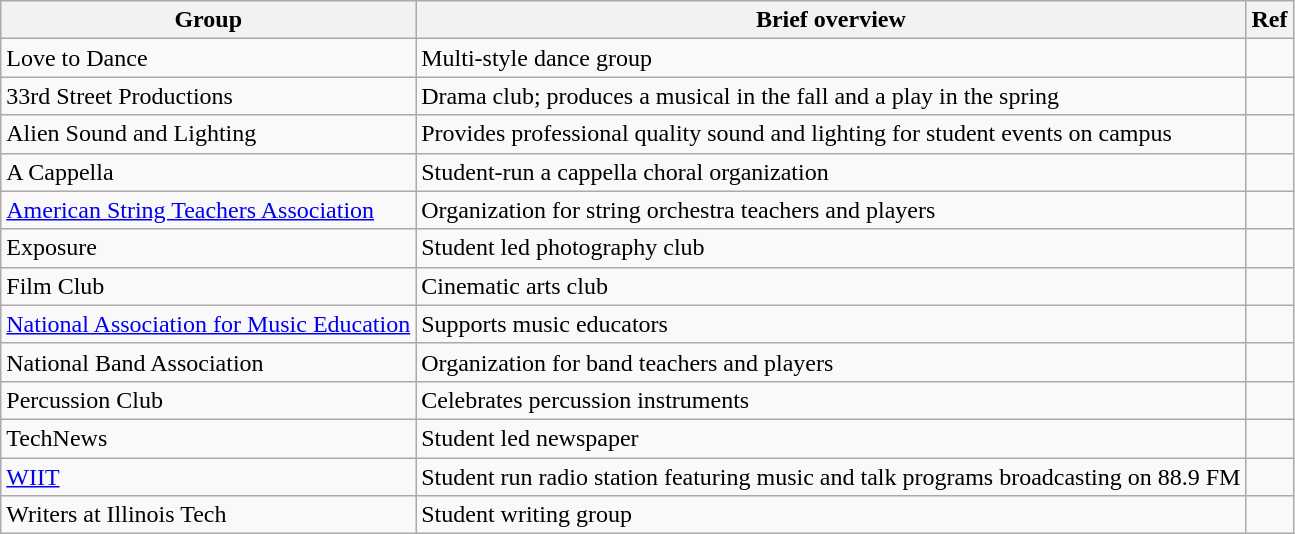<table class="wikitable" style="margin-top: 0">
<tr>
<th>Group</th>
<th>Brief overview</th>
<th>Ref</th>
</tr>
<tr>
<td>Love to Dance</td>
<td>Multi-style dance group</td>
<td></td>
</tr>
<tr>
<td>33rd Street Productions</td>
<td>Drama club; produces a musical in the fall and a play in the spring</td>
<td></td>
</tr>
<tr>
<td>Alien Sound and Lighting</td>
<td>Provides professional quality sound and lighting for student events on campus</td>
<td></td>
</tr>
<tr>
<td>A Cappella</td>
<td>Student-run a cappella choral organization</td>
<td></td>
</tr>
<tr>
<td><a href='#'>American String Teachers Association</a></td>
<td>Organization for string orchestra teachers and players</td>
<td></td>
</tr>
<tr>
<td>Exposure</td>
<td>Student led photography club</td>
<td></td>
</tr>
<tr>
<td>Film Club</td>
<td>Cinematic arts club</td>
<td></td>
</tr>
<tr>
<td><a href='#'>National Association for Music Education</a></td>
<td>Supports music educators</td>
<td></td>
</tr>
<tr>
<td>National Band Association</td>
<td>Organization for band teachers and players</td>
<td></td>
</tr>
<tr>
<td>Percussion Club</td>
<td>Celebrates percussion instruments</td>
<td></td>
</tr>
<tr>
<td>TechNews</td>
<td>Student led newspaper</td>
<td></td>
</tr>
<tr>
<td><a href='#'>WIIT</a></td>
<td>Student run radio station featuring music and talk programs broadcasting on 88.9 FM</td>
<td></td>
</tr>
<tr>
<td>Writers at Illinois Tech</td>
<td>Student writing group</td>
<td></td>
</tr>
</table>
